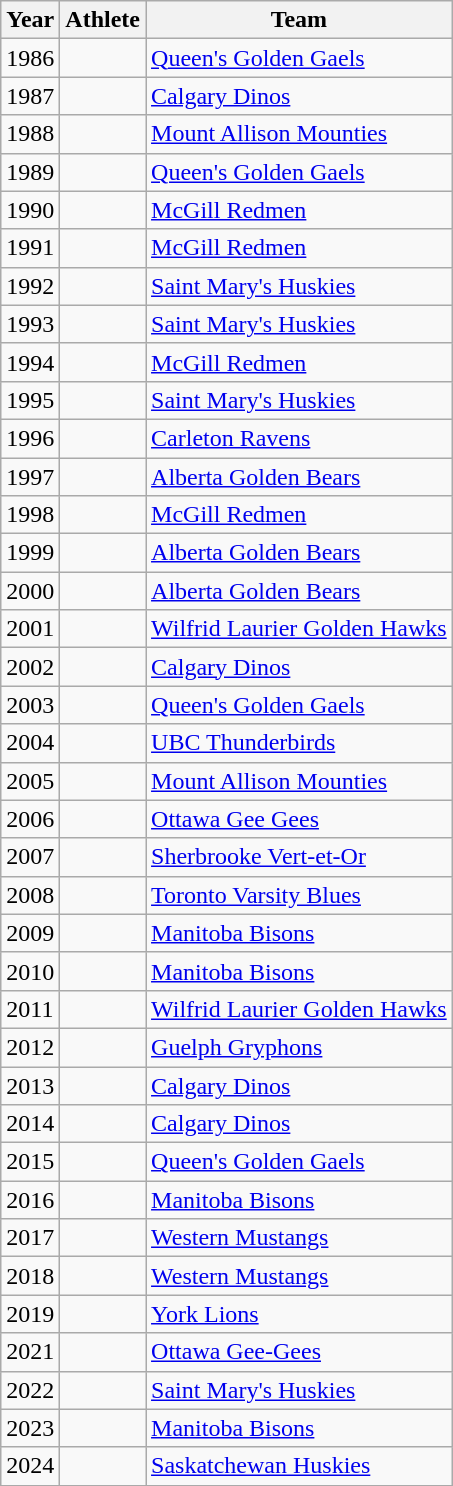<table class="wikitable sortable">
<tr>
<th>Year</th>
<th>Athlete</th>
<th>Team</th>
</tr>
<tr>
<td>1986 </td>
<td></td>
<td><a href='#'>Queen's Golden Gaels</a></td>
</tr>
<tr>
<td>1987 </td>
<td></td>
<td><a href='#'>Calgary Dinos</a></td>
</tr>
<tr>
<td>1988 </td>
<td></td>
<td><a href='#'>Mount Allison Mounties</a></td>
</tr>
<tr>
<td>1989 </td>
<td></td>
<td><a href='#'>Queen's Golden Gaels</a></td>
</tr>
<tr>
<td>1990 </td>
<td></td>
<td><a href='#'>McGill Redmen</a></td>
</tr>
<tr>
<td>1991 </td>
<td></td>
<td><a href='#'>McGill Redmen</a></td>
</tr>
<tr>
<td>1992 </td>
<td></td>
<td><a href='#'>Saint Mary's Huskies</a></td>
</tr>
<tr>
<td>1993 </td>
<td></td>
<td><a href='#'>Saint Mary's Huskies</a></td>
</tr>
<tr>
<td>1994 </td>
<td></td>
<td><a href='#'>McGill Redmen</a></td>
</tr>
<tr>
<td>1995 </td>
<td></td>
<td><a href='#'>Saint Mary's Huskies</a></td>
</tr>
<tr>
<td>1996 </td>
<td></td>
<td><a href='#'>Carleton Ravens</a></td>
</tr>
<tr>
<td>1997 </td>
<td></td>
<td><a href='#'>Alberta Golden Bears</a></td>
</tr>
<tr>
<td>1998 </td>
<td></td>
<td><a href='#'>McGill Redmen</a></td>
</tr>
<tr>
<td>1999 </td>
<td></td>
<td><a href='#'>Alberta Golden Bears</a></td>
</tr>
<tr>
<td>2000 </td>
<td></td>
<td><a href='#'>Alberta Golden Bears</a></td>
</tr>
<tr>
<td>2001 </td>
<td></td>
<td><a href='#'>Wilfrid Laurier Golden Hawks</a></td>
</tr>
<tr>
<td>2002 </td>
<td></td>
<td><a href='#'>Calgary Dinos</a></td>
</tr>
<tr>
<td>2003 </td>
<td></td>
<td><a href='#'>Queen's Golden Gaels</a></td>
</tr>
<tr>
<td>2004 </td>
<td></td>
<td><a href='#'>UBC Thunderbirds</a></td>
</tr>
<tr>
<td>2005 </td>
<td></td>
<td><a href='#'>Mount Allison Mounties</a></td>
</tr>
<tr>
<td>2006 </td>
<td></td>
<td><a href='#'>Ottawa Gee Gees</a></td>
</tr>
<tr>
<td>2007 </td>
<td></td>
<td><a href='#'>Sherbrooke Vert-et-Or</a></td>
</tr>
<tr>
<td>2008 </td>
<td></td>
<td><a href='#'>Toronto Varsity Blues</a></td>
</tr>
<tr>
<td>2009 </td>
<td></td>
<td><a href='#'>Manitoba Bisons</a></td>
</tr>
<tr>
<td>2010 </td>
<td></td>
<td><a href='#'>Manitoba Bisons</a></td>
</tr>
<tr>
<td>2011 </td>
<td></td>
<td><a href='#'>Wilfrid Laurier Golden Hawks</a></td>
</tr>
<tr>
<td>2012 </td>
<td></td>
<td><a href='#'>Guelph Gryphons</a></td>
</tr>
<tr>
<td>2013 </td>
<td></td>
<td><a href='#'>Calgary Dinos</a></td>
</tr>
<tr>
<td>2014 </td>
<td></td>
<td><a href='#'>Calgary Dinos</a></td>
</tr>
<tr>
<td>2015 </td>
<td></td>
<td><a href='#'>Queen's Golden Gaels</a></td>
</tr>
<tr>
<td>2016 </td>
<td></td>
<td><a href='#'>Manitoba Bisons</a></td>
</tr>
<tr>
<td>2017 </td>
<td></td>
<td><a href='#'>Western Mustangs</a></td>
</tr>
<tr>
<td>2018 </td>
<td></td>
<td><a href='#'>Western Mustangs</a></td>
</tr>
<tr>
<td>2019 </td>
<td></td>
<td><a href='#'>York Lions</a></td>
</tr>
<tr>
<td>2021 </td>
<td></td>
<td><a href='#'>Ottawa Gee-Gees</a></td>
</tr>
<tr>
<td>2022 </td>
<td></td>
<td><a href='#'>Saint Mary's Huskies</a></td>
</tr>
<tr>
<td>2023 </td>
<td></td>
<td><a href='#'>Manitoba Bisons</a></td>
</tr>
<tr>
<td>2024 </td>
<td></td>
<td><a href='#'>Saskatchewan Huskies</a></td>
</tr>
<tr>
</tr>
</table>
